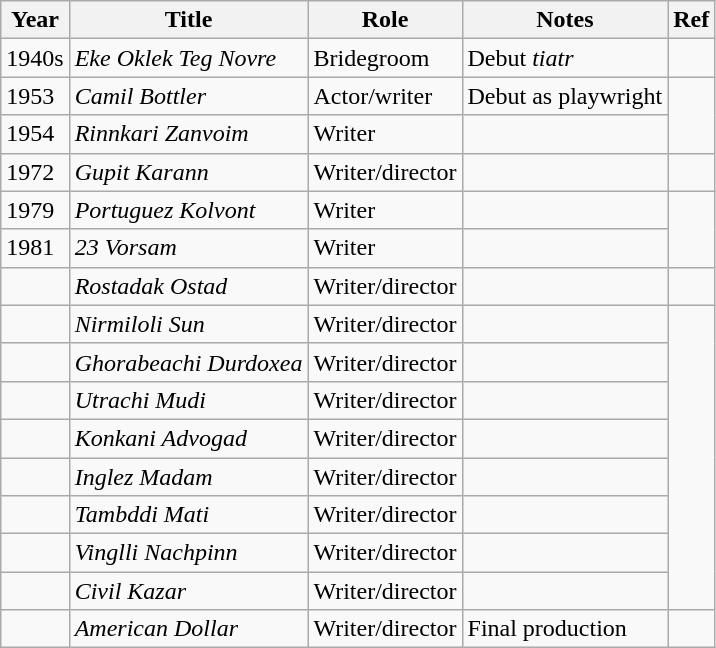<table class="wikitable sortable">
<tr>
<th>Year</th>
<th>Title</th>
<th>Role</th>
<th>Notes</th>
<th>Ref</th>
</tr>
<tr>
<td>1940s</td>
<td><em>Eke Oklek Teg Novre</em></td>
<td>Bridegroom</td>
<td>Debut <em>tiatr</em></td>
<td></td>
</tr>
<tr>
<td>1953</td>
<td><em>Camil Bottler</em></td>
<td>Actor/writer</td>
<td>Debut as playwright</td>
<td rowspan="2"></td>
</tr>
<tr>
<td>1954</td>
<td><em>Rinnkari Zanvoim</em></td>
<td>Writer</td>
<td></td>
</tr>
<tr>
<td>1972</td>
<td><em>Gupit Karann </em></td>
<td>Writer/director</td>
<td></td>
<td></td>
</tr>
<tr>
<td>1979</td>
<td><em>Portuguez Kolvont</em></td>
<td>Writer</td>
<td></td>
<td rowspan="2"></td>
</tr>
<tr>
<td>1981</td>
<td><em>23 Vorsam</em></td>
<td>Writer</td>
<td></td>
</tr>
<tr>
<td></td>
<td><em>Rostadak Ostad</em></td>
<td>Writer/director</td>
<td></td>
<td></td>
</tr>
<tr>
<td></td>
<td><em>Nirmiloli Sun</em></td>
<td>Writer/director</td>
<td></td>
<td rowspan="8"></td>
</tr>
<tr>
<td></td>
<td><em>Ghorabeachi Durdoxea</em></td>
<td>Writer/director</td>
<td></td>
</tr>
<tr>
<td></td>
<td><em>Utrachi Mudi</em></td>
<td>Writer/director</td>
<td></td>
</tr>
<tr>
<td></td>
<td><em>Konkani Advogad</em></td>
<td>Writer/director</td>
<td></td>
</tr>
<tr>
<td></td>
<td><em>Inglez Madam</em></td>
<td>Writer/director</td>
<td></td>
</tr>
<tr>
<td></td>
<td><em>Tambddi Mati</em></td>
<td>Writer/director</td>
<td></td>
</tr>
<tr>
<td></td>
<td><em>Vinglli Nachpinn</em></td>
<td>Writer/director</td>
<td></td>
</tr>
<tr>
<td></td>
<td><em>Civil Kazar</em></td>
<td>Writer/director</td>
<td></td>
</tr>
<tr>
<td></td>
<td><em>American Dollar</em></td>
<td>Writer/director</td>
<td>Final production</td>
<td></td>
</tr>
</table>
